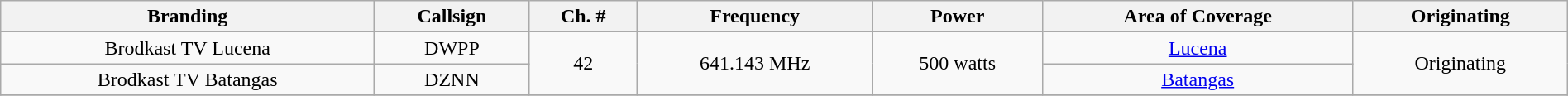<table class="wikitable" style="width:100%; text-align:center;">
<tr>
<th>Branding</th>
<th>Callsign</th>
<th>Ch. #</th>
<th>Frequency</th>
<th>Power</th>
<th class="unsortable">Area of Coverage</th>
<th>Originating</th>
</tr>
<tr>
<td>Brodkast TV Lucena</td>
<td>DWPP</td>
<td rowspan=2>42</td>
<td rowspan=2>641.143 MHz</td>
<td rowspan=2>500 watts</td>
<td><a href='#'>Lucena</a></td>
<td rowspan=2>Originating</td>
</tr>
<tr>
<td>Brodkast TV Batangas</td>
<td>DZNN</td>
<td><a href='#'>Batangas</a></td>
</tr>
<tr>
</tr>
</table>
